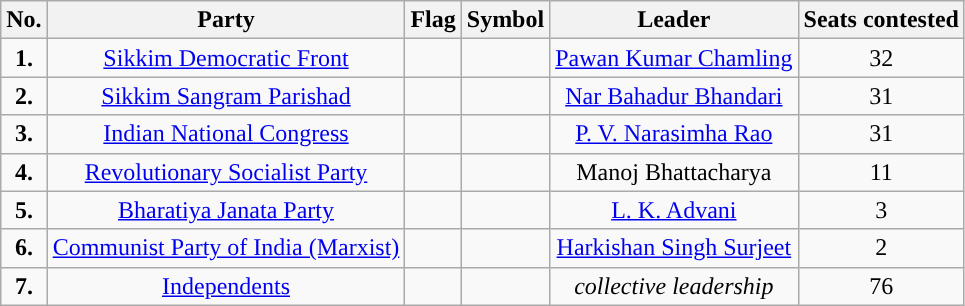<table class="wikitable">
<tr>
<th>No.</th>
<th>Party</th>
<th>Flag</th>
<th>Symbol</th>
<th>Leader</th>
<th>Seats contested</th>
</tr>
<tr>
<td ! style="text-align:center; background:"><strong>1.</strong></td>
<td style="text-align:center"><a href='#'>Sikkim Democratic Front</a></td>
<td></td>
<td></td>
<td style="text-align:center"><a href='#'>Pawan Kumar Chamling</a></td>
<td style="text-align:center">32</td>
</tr>
<tr>
<td ! style="text-align:center; background:"><strong>2.</strong></td>
<td style="text-align:center"><a href='#'>Sikkim Sangram Parishad</a></td>
<td></td>
<td></td>
<td style="text-align:center"><a href='#'>Nar Bahadur Bhandari</a></td>
<td style="text-align:center">31</td>
</tr>
<tr>
<td ! style="text-align:center; background:"><strong>3.</strong></td>
<td style="text-align:center"><a href='#'>Indian National Congress</a></td>
<td></td>
<td></td>
<td style="text-align:center"><a href='#'>P. V. Narasimha Rao</a></td>
<td style="text-align:center">31</td>
</tr>
<tr>
<td style="text-align:center; background:"><strong>4.</strong></td>
<td style="text-align:center"><a href='#'>Revolutionary Socialist Party</a></td>
<td></td>
<td></td>
<td style="text-align:center">Manoj Bhattacharya</td>
<td style="text-align:center">11</td>
</tr>
<tr>
<td ! style="text-align:center; background:"><strong>5.</strong></td>
<td style="text-align:center"><a href='#'>Bharatiya Janata Party</a></td>
<td></td>
<td></td>
<td style="text-align:center"><a href='#'>L. K. Advani</a></td>
<td style="text-align:center">3</td>
</tr>
<tr>
<td ! style="text-align:center; background:"><strong>6.</strong></td>
<td style="text-align:center"><a href='#'>Communist Party of India (Marxist)</a></td>
<td></td>
<td></td>
<td style="text-align:center"><a href='#'>Harkishan Singh Surjeet</a></td>
<td style="text-align:center">2</td>
</tr>
<tr>
<td ! style="text-align:center; background:"><strong>7.</strong></td>
<td style="text-align:center"><a href='#'>Independents</a></td>
<td></td>
<td></td>
<td style="text-align:center"><em>collective leadership</em></td>
<td style="text-align:center">76</td>
</tr>
</table>
